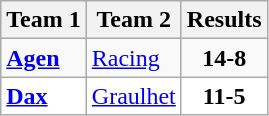<table class="wikitable">
<tr>
<th>Team 1</th>
<th>Team 2</th>
<th>Results</th>
</tr>
<tr>
<td><strong><a href='#'>Agen</a></strong></td>
<td><a href='#'>Racing</a></td>
<td align="center"><strong>14-8</strong></td>
</tr>
<tr bgcolor="white">
<td><strong><a href='#'>Dax</a></strong></td>
<td><a href='#'>Graulhet</a></td>
<td align="center"><strong>11-5</strong></td>
</tr>
</table>
